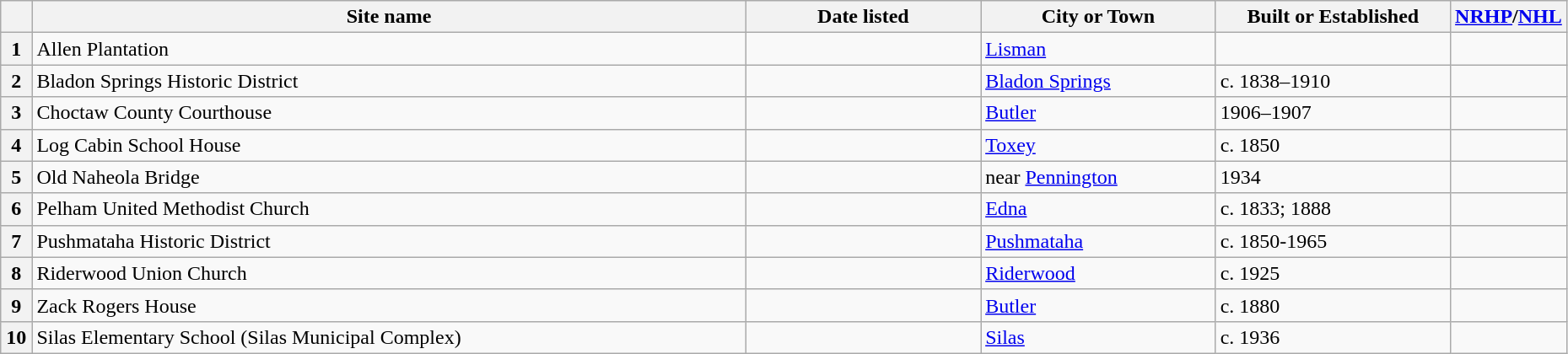<table class="wikitable" style="width:98%">
<tr>
<th width = 2% ></th>
<th>Site name</th>
<th width = 15% >Date listed</th>
<th width = 15% >City or Town</th>
<th width = 15% >Built or Established</th>
<th width = 5%  ><a href='#'>NRHP</a>/<a href='#'>NHL</a></th>
</tr>
<tr ->
<th>1</th>
<td>Allen Plantation</td>
<td></td>
<td><a href='#'>Lisman</a></td>
<td></td>
<td></td>
</tr>
<tr ->
<th>2</th>
<td>Bladon Springs Historic District</td>
<td></td>
<td><a href='#'>Bladon Springs</a></td>
<td>c. 1838–1910</td>
<td></td>
</tr>
<tr ->
<th>3</th>
<td>Choctaw County Courthouse</td>
<td></td>
<td><a href='#'>Butler</a></td>
<td>1906–1907</td>
<td></td>
</tr>
<tr ->
<th>4</th>
<td>Log Cabin School House</td>
<td></td>
<td><a href='#'>Toxey</a></td>
<td>c. 1850</td>
<td></td>
</tr>
<tr>
<th>5</th>
<td>Old Naheola Bridge</td>
<td></td>
<td>near <a href='#'>Pennington</a></td>
<td>1934</td>
<td></td>
</tr>
<tr ->
<th>6</th>
<td>Pelham United Methodist Church</td>
<td></td>
<td><a href='#'>Edna</a></td>
<td>c. 1833; 1888</td>
<td></td>
</tr>
<tr ->
<th>7</th>
<td>Pushmataha Historic District</td>
<td></td>
<td><a href='#'>Pushmataha</a></td>
<td>c. 1850-1965</td>
<td></td>
</tr>
<tr>
<th>8</th>
<td>Riderwood Union Church</td>
<td></td>
<td><a href='#'>Riderwood</a></td>
<td>c. 1925</td>
<td></td>
</tr>
<tr ->
<th>9</th>
<td>Zack Rogers House</td>
<td></td>
<td><a href='#'>Butler</a></td>
<td>c. 1880</td>
<td></td>
</tr>
<tr>
<th>10</th>
<td>Silas Elementary School (Silas Municipal Complex)</td>
<td></td>
<td><a href='#'>Silas</a></td>
<td>c. 1936</td>
<td></td>
</tr>
</table>
